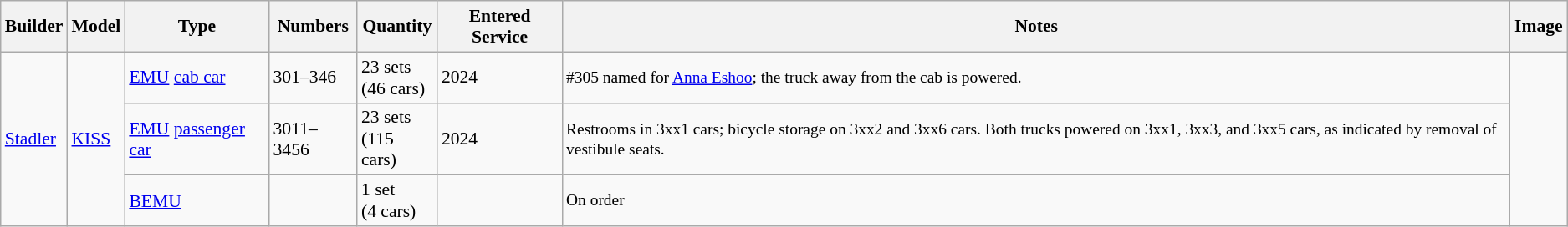<table class="wikitable sortable" style="font-size:90%;">
<tr>
<th>Builder</th>
<th>Model</th>
<th>Type</th>
<th>Numbers</th>
<th>Quantity</th>
<th>Entered Service</th>
<th class="unsortable">Notes</th>
<th class="unsortable">Image</th>
</tr>
<tr>
<td rowspan="3"><a href='#'>Stadler</a></td>
<td rowspan="3"><a href='#'>KISS</a></td>
<td><a href='#'>EMU</a> <a href='#'>cab car</a></td>
<td>301–346</td>
<td>23 sets<br>(46 cars)</td>
<td>2024</td>
<td style="font-size:90%;">#305 named for <a href='#'>Anna Eshoo</a>; the truck away from the cab is powered.</td>
<td rowspan="3"></td>
</tr>
<tr>
<td><a href='#'>EMU</a> <a href='#'>passenger car</a></td>
<td>3011–3456</td>
<td>23 sets<br>(115 cars)</td>
<td>2024</td>
<td style="font-size:90%;">Restrooms in 3xx1 cars; bicycle storage on 3xx2 and 3xx6 cars. Both trucks powered on 3xx1, 3xx3, and 3xx5 cars, as indicated by removal of vestibule seats.</td>
</tr>
<tr>
<td><a href='#'>BEMU</a></td>
<td></td>
<td>1 set<br>(4 cars)</td>
<td></td>
<td style="font-size:90%;">On order</td>
</tr>
</table>
